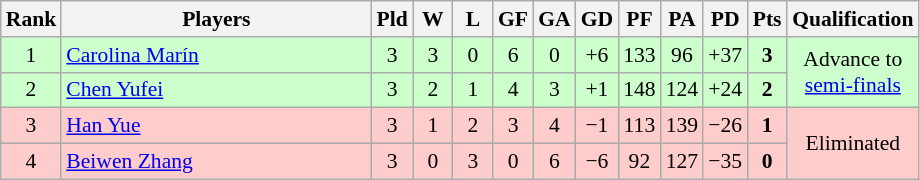<table class="wikitable" style="font-size:90%; text-align:center">
<tr>
<th width="20">Rank</th>
<th width="200">Players</th>
<th width="20">Pld</th>
<th width="20">W</th>
<th width="20">L</th>
<th width="20">GF</th>
<th width="20">GA</th>
<th width="20">GD</th>
<th width="20">PF</th>
<th width="20">PA</th>
<th width="20">PD</th>
<th width="20">Pts</th>
<th width="20">Qualification</th>
</tr>
<tr bgcolor="#ccffcc">
<td>1</td>
<td align="left"> <a href='#'>Carolina Marín</a></td>
<td>3</td>
<td>3</td>
<td>0</td>
<td>6</td>
<td>0</td>
<td>+6</td>
<td>133</td>
<td>96</td>
<td>+37</td>
<td><strong>3</strong></td>
<td rowspan="2">Advance to <a href='#'>semi-finals</a></td>
</tr>
<tr bgcolor="#ccffcc">
<td>2</td>
<td align="left"> <a href='#'>Chen Yufei</a></td>
<td>3</td>
<td>2</td>
<td>1</td>
<td>4</td>
<td>3</td>
<td>+1</td>
<td>148</td>
<td>124</td>
<td>+24</td>
<td><strong>2</strong></td>
</tr>
<tr bgcolor="#ffcccc">
<td>3</td>
<td align="left"> <a href='#'>Han Yue</a></td>
<td>3</td>
<td>1</td>
<td>2</td>
<td>3</td>
<td>4</td>
<td>−1</td>
<td>113</td>
<td>139</td>
<td>−26</td>
<td><strong>1</strong></td>
<td rowspan="2">Eliminated</td>
</tr>
<tr bgcolor="#ffcccc">
<td>4</td>
<td align="left"> <a href='#'>Beiwen Zhang</a></td>
<td>3</td>
<td>0</td>
<td>3</td>
<td>0</td>
<td>6</td>
<td>−6</td>
<td>92</td>
<td>127</td>
<td>−35</td>
<td><strong>0</strong></td>
</tr>
</table>
